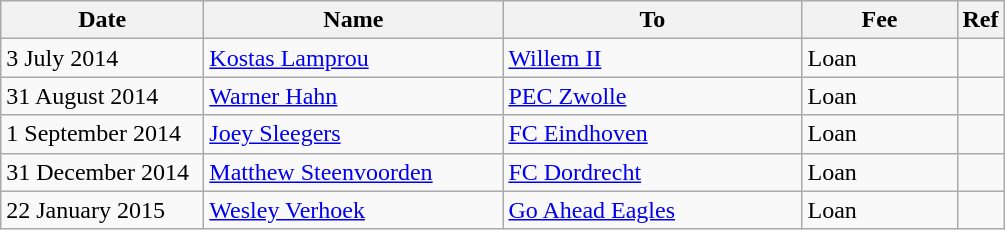<table class="wikitable sortable plainrowheaders">
<tr>
<th scope=col style="width:8em;">Date</th>
<th scope=col style="width:12em;">Name</th>
<th scope=col style="width:12em;">To</th>
<th scope=col style="width:6em;">Fee</th>
<th scope=col class=unsortable>Ref</th>
</tr>
<tr>
<td>3 July 2014</td>
<td> <a href='#'>Kostas Lamprou</a></td>
<td><a href='#'>Willem II</a></td>
<td>Loan</td>
<td></td>
</tr>
<tr>
<td>31 August 2014</td>
<td> <a href='#'>Warner Hahn</a></td>
<td><a href='#'>PEC Zwolle</a></td>
<td>Loan</td>
<td></td>
</tr>
<tr>
<td>1 September 2014</td>
<td> <a href='#'>Joey Sleegers</a></td>
<td><a href='#'>FC Eindhoven</a></td>
<td>Loan</td>
<td></td>
</tr>
<tr>
<td>31 December 2014</td>
<td> <a href='#'>Matthew Steenvoorden</a></td>
<td><a href='#'>FC Dordrecht</a></td>
<td>Loan</td>
<td></td>
</tr>
<tr>
<td>22 January 2015</td>
<td> <a href='#'>Wesley Verhoek</a></td>
<td><a href='#'>Go Ahead Eagles</a></td>
<td>Loan</td>
<td></td>
</tr>
</table>
